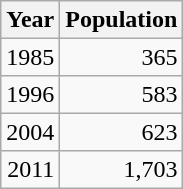<table class="wikitable" style="line-height:1.1em;">
<tr>
<th>Year</th>
<th>Population</th>
</tr>
<tr align="right">
<td>1985</td>
<td>365</td>
</tr>
<tr align="right">
<td>1996</td>
<td>583</td>
</tr>
<tr align="right">
<td>2004</td>
<td>623</td>
</tr>
<tr align="right">
<td>2011</td>
<td>1,703</td>
</tr>
</table>
